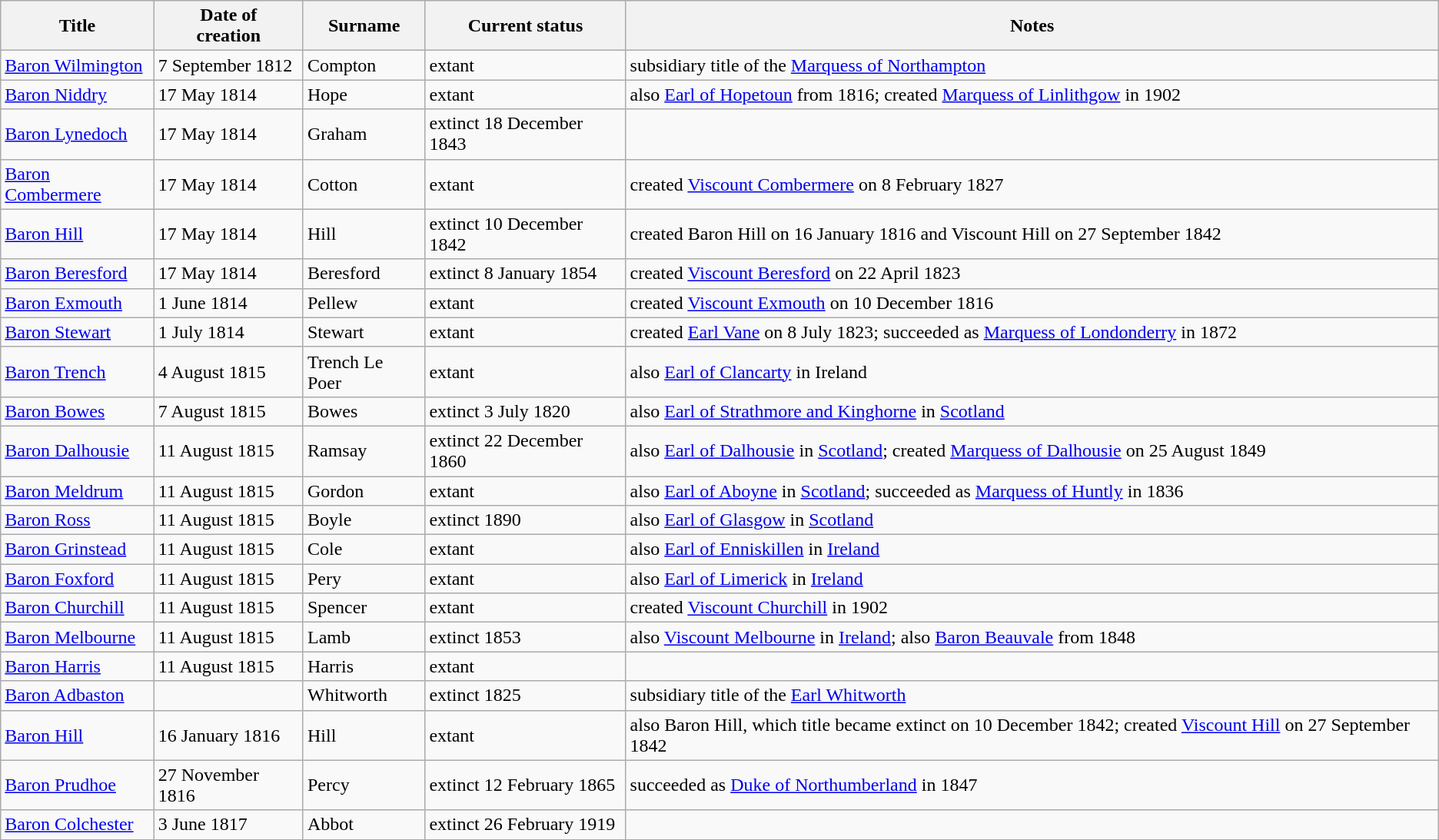<table class="wikitable sortable">
<tr>
<th>Title</th>
<th>Date of <br>creation</th>
<th>Surname</th>
<th>Current status</th>
<th>Notes</th>
</tr>
<tr>
<td><a href='#'>Baron Wilmington</a></td>
<td>7 September 1812</td>
<td>Compton</td>
<td>extant</td>
<td>subsidiary title of the <a href='#'>Marquess of Northampton</a></td>
</tr>
<tr>
<td><a href='#'>Baron Niddry</a></td>
<td>17 May 1814</td>
<td>Hope</td>
<td>extant</td>
<td>also <a href='#'>Earl of Hopetoun</a> from 1816; created <a href='#'>Marquess of Linlithgow</a> in 1902</td>
</tr>
<tr>
<td><a href='#'>Baron Lynedoch</a></td>
<td>17 May 1814</td>
<td>Graham</td>
<td>extinct 18 December 1843</td>
<td></td>
</tr>
<tr>
<td><a href='#'>Baron Combermere</a></td>
<td>17 May 1814</td>
<td>Cotton</td>
<td>extant</td>
<td>created <a href='#'>Viscount Combermere</a> on 8 February 1827</td>
</tr>
<tr>
<td><a href='#'>Baron Hill</a></td>
<td>17 May 1814</td>
<td>Hill</td>
<td>extinct 10 December 1842</td>
<td>created Baron Hill on 16 January 1816 and Viscount Hill on 27 September 1842</td>
</tr>
<tr>
<td><a href='#'>Baron Beresford</a></td>
<td>17 May 1814</td>
<td>Beresford</td>
<td>extinct 8 January 1854</td>
<td>created <a href='#'>Viscount Beresford</a> on 22 April 1823</td>
</tr>
<tr>
<td><a href='#'>Baron Exmouth</a></td>
<td>1 June 1814</td>
<td>Pellew</td>
<td>extant</td>
<td>created <a href='#'>Viscount Exmouth</a> on 10 December 1816</td>
</tr>
<tr>
<td><a href='#'>Baron Stewart</a></td>
<td>1 July 1814</td>
<td>Stewart</td>
<td>extant</td>
<td>created <a href='#'>Earl Vane</a> on 8 July 1823; succeeded as <a href='#'>Marquess of Londonderry</a> in 1872</td>
</tr>
<tr>
<td><a href='#'>Baron Trench</a></td>
<td>4 August 1815</td>
<td>Trench Le Poer</td>
<td>extant</td>
<td>also <a href='#'>Earl of Clancarty</a> in Ireland</td>
</tr>
<tr>
<td><a href='#'>Baron Bowes</a></td>
<td>7 August 1815</td>
<td>Bowes</td>
<td>extinct 3 July 1820</td>
<td>also <a href='#'>Earl of Strathmore and Kinghorne</a> in <a href='#'>Scotland</a></td>
</tr>
<tr>
<td><a href='#'>Baron Dalhousie</a></td>
<td>11 August 1815</td>
<td>Ramsay</td>
<td>extinct 22 December 1860</td>
<td>also <a href='#'>Earl of Dalhousie</a> in <a href='#'>Scotland</a>; created <a href='#'>Marquess of Dalhousie</a> on 25 August 1849</td>
</tr>
<tr>
<td><a href='#'>Baron Meldrum</a></td>
<td>11 August 1815</td>
<td>Gordon</td>
<td>extant</td>
<td>also <a href='#'>Earl of Aboyne</a> in <a href='#'>Scotland</a>; succeeded as <a href='#'>Marquess of Huntly</a> in 1836</td>
</tr>
<tr>
<td><a href='#'>Baron Ross</a></td>
<td>11 August 1815</td>
<td>Boyle</td>
<td>extinct 1890</td>
<td>also <a href='#'>Earl of Glasgow</a> in <a href='#'>Scotland</a></td>
</tr>
<tr>
<td><a href='#'>Baron Grinstead</a></td>
<td>11 August 1815</td>
<td>Cole</td>
<td>extant</td>
<td>also <a href='#'>Earl of Enniskillen</a> in <a href='#'>Ireland</a></td>
</tr>
<tr>
<td><a href='#'>Baron Foxford</a></td>
<td>11 August 1815</td>
<td>Pery</td>
<td>extant</td>
<td>also <a href='#'>Earl of Limerick</a> in <a href='#'>Ireland</a></td>
</tr>
<tr>
<td><a href='#'>Baron Churchill</a></td>
<td>11 August 1815</td>
<td>Spencer</td>
<td>extant</td>
<td>created <a href='#'>Viscount Churchill</a> in 1902</td>
</tr>
<tr>
<td><a href='#'>Baron Melbourne</a></td>
<td>11 August 1815</td>
<td>Lamb</td>
<td>extinct 1853</td>
<td>also <a href='#'>Viscount Melbourne</a> in <a href='#'>Ireland</a>; also <a href='#'>Baron Beauvale</a> from 1848</td>
</tr>
<tr>
<td><a href='#'>Baron Harris</a></td>
<td>11 August 1815</td>
<td>Harris</td>
<td>extant</td>
<td> </td>
</tr>
<tr>
<td><a href='#'>Baron Adbaston</a></td>
<td></td>
<td>Whitworth</td>
<td>extinct 1825</td>
<td>subsidiary title of the <a href='#'>Earl Whitworth</a></td>
</tr>
<tr>
<td><a href='#'>Baron Hill</a></td>
<td>16 January 1816</td>
<td>Hill</td>
<td>extant</td>
<td>also Baron Hill, which title became extinct on 10 December 1842; created <a href='#'>Viscount Hill</a> on 27 September 1842</td>
</tr>
<tr>
<td><a href='#'>Baron Prudhoe</a></td>
<td>27 November 1816</td>
<td>Percy</td>
<td>extinct 12 February 1865</td>
<td>succeeded as <a href='#'>Duke of Northumberland</a> in 1847</td>
</tr>
<tr>
<td><a href='#'>Baron Colchester</a></td>
<td>3 June 1817</td>
<td>Abbot</td>
<td>extinct 26 February 1919</td>
<td></td>
</tr>
</table>
